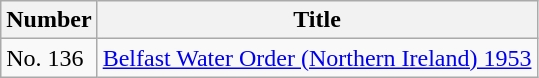<table class="wikitable collapsible">
<tr>
<th>Number</th>
<th>Title</th>
</tr>
<tr>
<td>No. 136</td>
<td><a href='#'>Belfast Water Order (Northern Ireland) 1953</a></td>
</tr>
</table>
